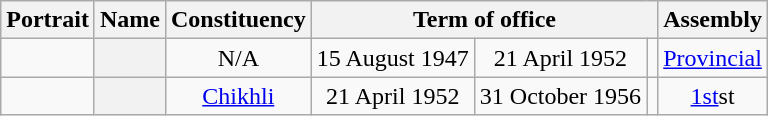<table class="wikitable sortable" style="text-align:center">
<tr align=center>
<th class="unsortable" scope="col">Portrait</th>
<th scope="col" class="sortable">Name</th>
<th scope="col">Constituency</th>
<th colspan="3" scope="colgroup">Term of office</th>
<th scope="col">Assembly</th>
</tr>
<tr align=center>
<td></td>
<th scope="row"></th>
<td>N/A</td>
<td>15 August 1947</td>
<td>21 April 1952</td>
<td></td>
<td><a href='#'>Provincial</a></td>
</tr>
<tr align=center>
<td></td>
<th scope="row"></th>
<td><a href='#'>Chikhli</a></td>
<td>21 April 1952</td>
<td>31 October 1956</td>
<td></td>
<td><a href='#'>1st</a>st</td>
</tr>
</table>
